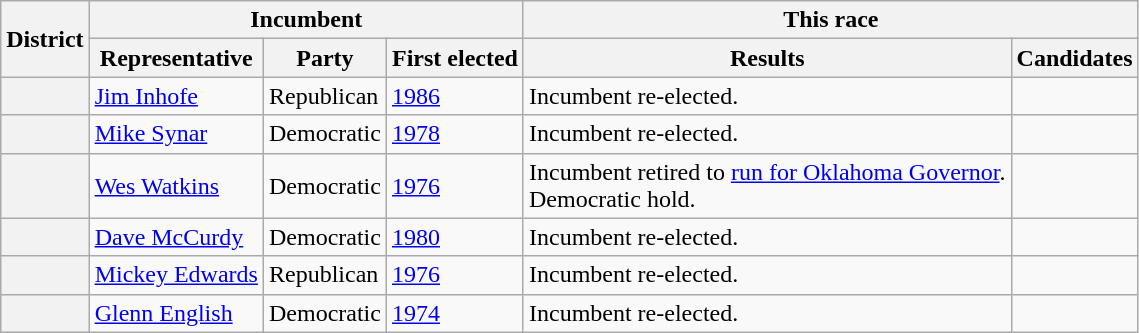<table class=wikitable>
<tr>
<th rowspan=2>District</th>
<th colspan=3>Incumbent</th>
<th colspan=2>This race</th>
</tr>
<tr>
<th>Representative</th>
<th>Party</th>
<th>First elected</th>
<th>Results</th>
<th>Candidates</th>
</tr>
<tr>
<th></th>
<td><a href='#'>Jim Inhofe</a></td>
<td>Republican</td>
<td><a href='#'>1986</a></td>
<td>Incumbent re-elected.</td>
<td nowrap></td>
</tr>
<tr>
<th></th>
<td><a href='#'>Mike Synar</a></td>
<td>Democratic</td>
<td><a href='#'>1978</a></td>
<td>Incumbent re-elected.</td>
<td nowrap></td>
</tr>
<tr>
<th></th>
<td><a href='#'>Wes Watkins</a></td>
<td>Democratic</td>
<td><a href='#'>1976</a></td>
<td>Incumbent retired to <a href='#'>run for Oklahoma Governor</a>.<br>Democratic hold.</td>
<td nowrap></td>
</tr>
<tr>
<th></th>
<td><a href='#'>Dave McCurdy</a></td>
<td>Democratic</td>
<td><a href='#'>1980</a></td>
<td>Incumbent re-elected.</td>
<td nowrap></td>
</tr>
<tr>
<th></th>
<td><a href='#'>Mickey Edwards</a></td>
<td>Republican</td>
<td><a href='#'>1976</a></td>
<td>Incumbent re-elected.</td>
<td nowrap></td>
</tr>
<tr>
<th></th>
<td><a href='#'>Glenn English</a></td>
<td>Democratic</td>
<td><a href='#'>1974</a></td>
<td>Incumbent re-elected.</td>
<td nowrap></td>
</tr>
</table>
